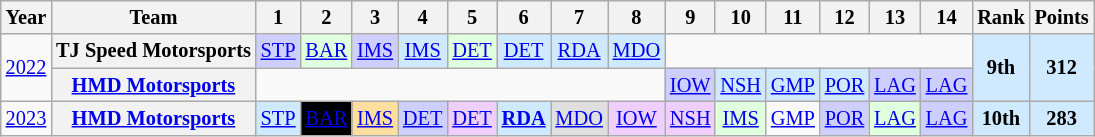<table class="wikitable" style="text-align:center; font-size:85%">
<tr>
<th>Year</th>
<th>Team</th>
<th>1</th>
<th>2</th>
<th>3</th>
<th>4</th>
<th>5</th>
<th>6</th>
<th>7</th>
<th>8</th>
<th>9</th>
<th>10</th>
<th>11</th>
<th>12</th>
<th>13</th>
<th>14</th>
<th>Rank</th>
<th>Points</th>
</tr>
<tr>
<td rowspan=2><a href='#'>2022</a></td>
<th nowrap>TJ Speed Motorsports</th>
<td style="background:#CFCFFF;"><a href='#'>STP</a><br></td>
<td style="background:#DFFFDF;"><a href='#'>BAR</a><br></td>
<td style="background:#CFCFFF;"><a href='#'>IMS</a><br></td>
<td style="background:#CFEAFF;"><a href='#'>IMS</a><br></td>
<td style="background:#DFFFDF;"><a href='#'>DET</a><br></td>
<td style="background:#CFEAFF;"><a href='#'>DET</a><br></td>
<td style="background:#CFEAFF;"><a href='#'>RDA</a><br></td>
<td style="background:#CFEAFF;"><a href='#'>MDO</a><br></td>
<td colspan=6></td>
<th rowspan=2 style="background:#CFEAFF;">9th</th>
<th rowspan=2 style="background:#CFEAFF;">312</th>
</tr>
<tr>
<th nowrap><a href='#'>HMD Motorsports</a></th>
<td colspan=8></td>
<td style="background:#CFCFFF;"><a href='#'>IOW</a><br></td>
<td style="background:#CFEAFF;"><a href='#'>NSH</a><br></td>
<td style="background:#CFEAFF;"><a href='#'>GMP</a><br></td>
<td style="background:#CFEAFF;"><a href='#'>POR</a><br></td>
<td style="background:#CFCFFF;"><a href='#'>LAG</a><br></td>
<td style="background:#CFCFFF;"><a href='#'>LAG</a><br></td>
</tr>
<tr>
<td><a href='#'>2023</a></td>
<th nowrap><a href='#'>HMD Motorsports</a></th>
<td style="background:#CFEAFF;"><a href='#'>STP</a><br></td>
<td style="background:#000000; color:white"><a href='#'><span>BAR</span></a><br></td>
<td style="background:#ffdf9f;"><a href='#'>IMS</a><br></td>
<td style="background:#cfcfff;"><a href='#'>DET</a><br></td>
<td style="background:#efcfff;"><a href='#'>DET</a><br></td>
<td style="background:#CFEAFF;"><strong><a href='#'>RDA</a></strong><br></td>
<td style="background:#DFDFDF;"><a href='#'>MDO</a><br></td>
<td style="background:#EFCFFF;"><a href='#'>IOW</a><br></td>
<td style="background:#EFCFFF;"><a href='#'>NSH</a><br></td>
<td style="background:#DFFFDF;"><a href='#'>IMS</a><br></td>
<td><a href='#'>GMP</a></td>
<td style="background:#CFCFFF;"><a href='#'>POR</a><br></td>
<td style="background:#DFFFDF;"><a href='#'>LAG</a><br></td>
<td style="background:#CFCFFF;"><a href='#'>LAG</a><br></td>
<th style="background:#CFEAFF;">10th</th>
<th style="background:#CFEAFF;">283</th>
</tr>
</table>
